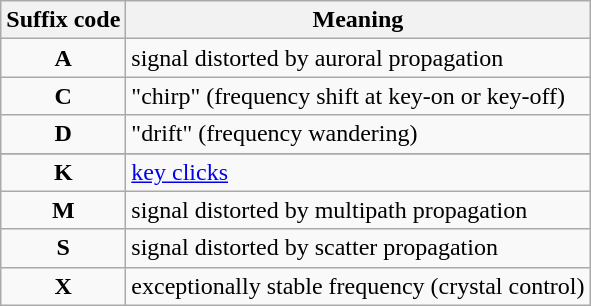<table class="wikitable">
<tr>
<th>Suffix code</th>
<th>Meaning</th>
</tr>
<tr>
<td align=center><strong>A</strong></td>
<td>signal distorted by auroral propagation</td>
</tr>
<tr>
<td align=center><strong>C</strong></td>
<td>"chirp" (frequency shift at key-on or key-off)</td>
</tr>
<tr>
<td align=center><strong>D</strong></td>
<td>"drift" (frequency wandering)</td>
</tr>
<tr>
</tr>
<tr>
<td align=center><strong>K</strong></td>
<td><a href='#'>key clicks</a></td>
</tr>
<tr>
<td align=center><strong>M</strong></td>
<td>signal distorted by multipath propagation</td>
</tr>
<tr>
<td align=center><strong>S</strong></td>
<td>signal distorted by scatter propagation</td>
</tr>
<tr>
<td align=center><strong>X</strong></td>
<td>exceptionally stable frequency (crystal control)</td>
</tr>
</table>
